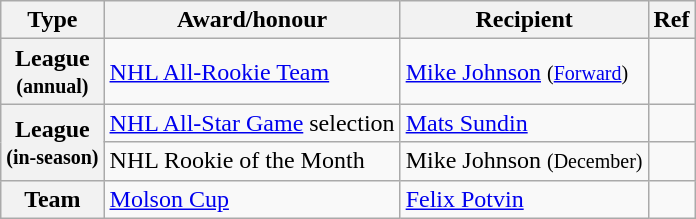<table class="wikitable">
<tr>
<th scope="col">Type</th>
<th scope="col">Award/honour</th>
<th scope="col">Recipient</th>
<th scope="col">Ref</th>
</tr>
<tr>
<th scope="row">League<br><small>(annual)</small></th>
<td><a href='#'>NHL All-Rookie Team</a></td>
<td><a href='#'>Mike Johnson</a> <small>(<a href='#'>Forward</a>)</small></td>
<td></td>
</tr>
<tr>
<th scope="row" rowspan=2>League<br><small>(in-season)</small></th>
<td><a href='#'>NHL All-Star Game</a> selection</td>
<td><a href='#'>Mats Sundin</a></td>
<td></td>
</tr>
<tr>
<td>NHL Rookie of the Month</td>
<td>Mike Johnson <small>(December)</small></td>
<td></td>
</tr>
<tr>
<th scope="row">Team</th>
<td><a href='#'>Molson Cup</a></td>
<td><a href='#'>Felix Potvin</a></td>
<td></td>
</tr>
</table>
